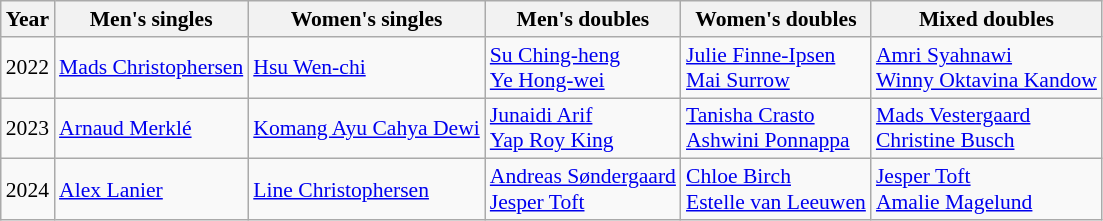<table class=wikitable style="font-size:90%;">
<tr>
<th>Year</th>
<th>Men's singles</th>
<th>Women's singles</th>
<th>Men's doubles</th>
<th>Women's doubles</th>
<th>Mixed doubles</th>
</tr>
<tr>
<td>2022</td>
<td> <a href='#'>Mads Christophersen</a></td>
<td> <a href='#'>Hsu Wen-chi</a></td>
<td> <a href='#'>Su Ching-heng</a><br> <a href='#'>Ye Hong-wei</a></td>
<td> <a href='#'>Julie Finne-Ipsen</a><br> <a href='#'>Mai Surrow</a></td>
<td> <a href='#'>Amri Syahnawi</a><br> <a href='#'>Winny Oktavina Kandow</a></td>
</tr>
<tr>
<td>2023</td>
<td> <a href='#'>Arnaud Merklé</a></td>
<td> <a href='#'>Komang Ayu Cahya Dewi</a></td>
<td> <a href='#'>Junaidi Arif</a><br> <a href='#'>Yap Roy King</a></td>
<td> <a href='#'>Tanisha Crasto</a><br> <a href='#'>Ashwini Ponnappa</a></td>
<td> <a href='#'>Mads Vestergaard</a><br> <a href='#'>Christine Busch</a></td>
</tr>
<tr>
<td>2024</td>
<td> <a href='#'>Alex Lanier</a></td>
<td> <a href='#'>Line Christophersen</a></td>
<td> <a href='#'>Andreas Søndergaard</a> <br> <a href='#'>Jesper Toft</a></td>
<td> <a href='#'>Chloe Birch</a><br> <a href='#'>Estelle van Leeuwen</a></td>
<td> <a href='#'>Jesper Toft</a><br> <a href='#'>Amalie Magelund</a></td>
</tr>
</table>
